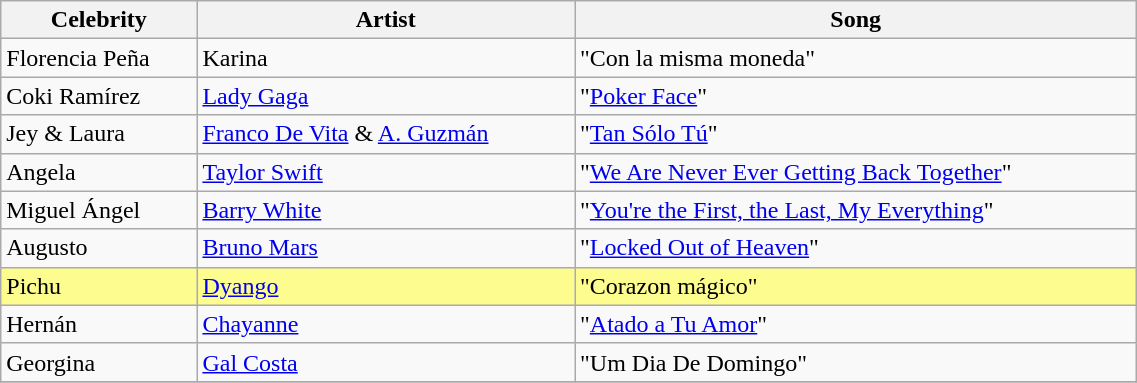<table class="wikitable" style="width:60%;">
<tr>
<th>Celebrity</th>
<th>Artist</th>
<th>Song</th>
</tr>
<tr>
<td>Florencia Peña</td>
<td>Karina</td>
<td>"Con la misma moneda"</td>
</tr>
<tr>
<td>Coki Ramírez</td>
<td><a href='#'>Lady Gaga</a></td>
<td>"<a href='#'>Poker Face</a>"</td>
</tr>
<tr>
<td>Jey & Laura</td>
<td><a href='#'>Franco De Vita</a> & <a href='#'>A. Guzmán</a></td>
<td>"<a href='#'>Tan Sólo Tú</a>"</td>
</tr>
<tr>
<td>Angela</td>
<td><a href='#'>Taylor Swift</a></td>
<td>"<a href='#'>We Are Never Ever Getting Back Together</a>"</td>
</tr>
<tr>
<td>Miguel Ángel</td>
<td><a href='#'>Barry White</a></td>
<td>"<a href='#'>You're the First, the Last, My Everything</a>"</td>
</tr>
<tr>
<td>Augusto</td>
<td><a href='#'>Bruno Mars</a></td>
<td>"<a href='#'>Locked Out of Heaven</a>"</td>
</tr>
<tr style="background:#fdfc8f;">
<td>Pichu</td>
<td><a href='#'>Dyango</a></td>
<td>"Corazon mágico"</td>
</tr>
<tr>
<td>Hernán</td>
<td><a href='#'>Chayanne</a></td>
<td>"<a href='#'>Atado a Tu Amor</a>"</td>
</tr>
<tr>
<td>Georgina</td>
<td><a href='#'>Gal Costa</a></td>
<td>"Um Dia De Domingo"</td>
</tr>
<tr>
</tr>
</table>
